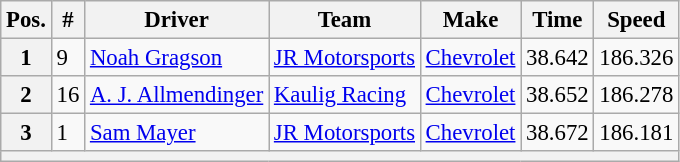<table class="wikitable" style="font-size:95%">
<tr>
<th>Pos.</th>
<th>#</th>
<th>Driver</th>
<th>Team</th>
<th>Make</th>
<th>Time</th>
<th>Speed</th>
</tr>
<tr>
<th>1</th>
<td>9</td>
<td><a href='#'>Noah Gragson</a></td>
<td><a href='#'>JR Motorsports</a></td>
<td><a href='#'>Chevrolet</a></td>
<td>38.642</td>
<td>186.326</td>
</tr>
<tr>
<th>2</th>
<td>16</td>
<td><a href='#'>A. J. Allmendinger</a></td>
<td><a href='#'>Kaulig Racing</a></td>
<td><a href='#'>Chevrolet</a></td>
<td>38.652</td>
<td>186.278</td>
</tr>
<tr>
<th>3</th>
<td>1</td>
<td><a href='#'>Sam Mayer</a></td>
<td><a href='#'>JR Motorsports</a></td>
<td><a href='#'>Chevrolet</a></td>
<td>38.672</td>
<td>186.181</td>
</tr>
<tr>
<th colspan="7"></th>
</tr>
</table>
